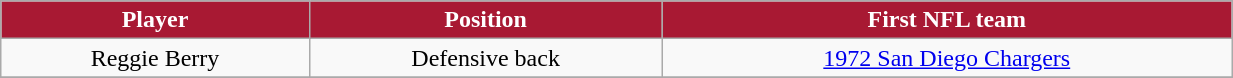<table class="wikitable" width="65%">
<tr align="center" style="background:#A81933;color:#FFFFFF;">
<td><strong>Player</strong></td>
<td><strong>Position</strong></td>
<td><strong>First NFL team</strong></td>
</tr>
<tr align="center" bgcolor="">
<td>Reggie Berry</td>
<td>Defensive back</td>
<td><a href='#'>1972 San Diego Chargers</a></td>
</tr>
<tr align="center" bgcolor="">
</tr>
</table>
